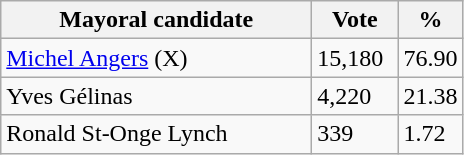<table class="wikitable">
<tr>
<th bgcolor="#DDDDFF" width="200px">Mayoral candidate</th>
<th bgcolor="#DDDDFF" width="50px">Vote</th>
<th bgcolor="#DDDDFF" width="30px">%</th>
</tr>
<tr>
<td><a href='#'>Michel Angers</a> (X)</td>
<td>15,180</td>
<td>76.90</td>
</tr>
<tr>
<td>Yves Gélinas</td>
<td>4,220</td>
<td>21.38</td>
</tr>
<tr>
<td>Ronald St-Onge Lynch</td>
<td>339</td>
<td>1.72</td>
</tr>
</table>
